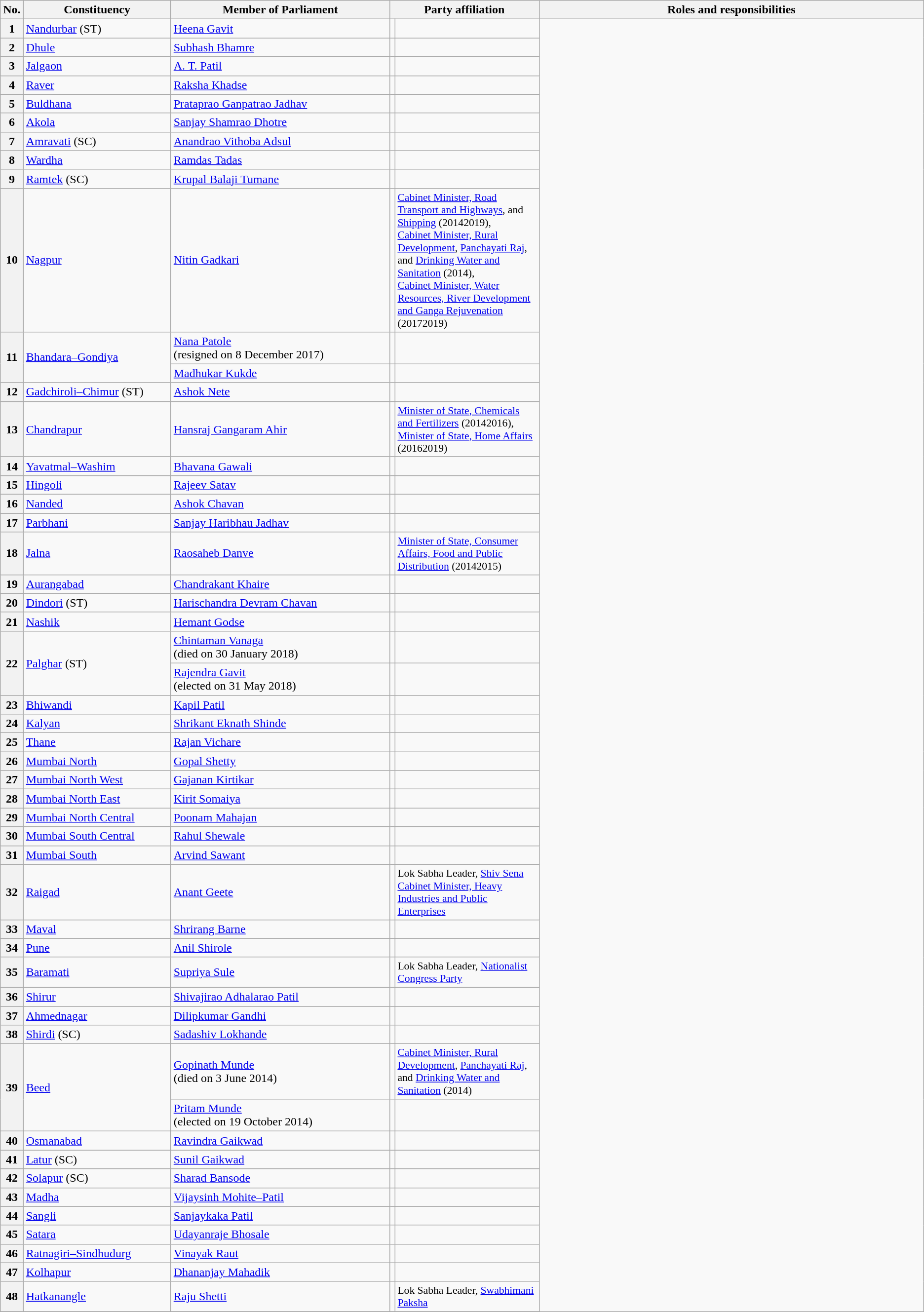<table class="wikitable">
<tr style="text-align:center;">
<th>No.</th>
<th style="width:12em">Constituency</th>
<th style="width:18em">Member of Parliament</th>
<th colspan="2" style="width:18em">Party affiliation</th>
<th style="width:32em">Roles and responsibilities</th>
</tr>
<tr>
<th>1</th>
<td><a href='#'>Nandurbar</a> (ST)</td>
<td><a href='#'>Heena Gavit</a></td>
<td></td>
<td></td>
</tr>
<tr>
<th>2</th>
<td><a href='#'>Dhule</a></td>
<td><a href='#'>Subhash Bhamre</a></td>
<td></td>
<td></td>
</tr>
<tr>
<th>3</th>
<td><a href='#'>Jalgaon</a></td>
<td><a href='#'>A. T. Patil</a></td>
<td></td>
<td></td>
</tr>
<tr>
<th>4</th>
<td><a href='#'>Raver</a></td>
<td><a href='#'>Raksha Khadse</a></td>
<td></td>
<td></td>
</tr>
<tr>
<th>5</th>
<td><a href='#'>Buldhana</a></td>
<td><a href='#'>Prataprao Ganpatrao Jadhav</a></td>
<td></td>
<td></td>
</tr>
<tr>
<th>6</th>
<td><a href='#'>Akola</a></td>
<td><a href='#'>Sanjay Shamrao Dhotre</a></td>
<td></td>
<td></td>
</tr>
<tr>
<th>7</th>
<td><a href='#'>Amravati</a> (SC)</td>
<td><a href='#'>Anandrao Vithoba Adsul</a></td>
<td></td>
<td></td>
</tr>
<tr>
<th>8</th>
<td><a href='#'>Wardha</a></td>
<td><a href='#'>Ramdas Tadas</a></td>
<td></td>
<td></td>
</tr>
<tr>
<th>9</th>
<td><a href='#'>Ramtek</a> (SC)</td>
<td><a href='#'>Krupal Balaji Tumane</a></td>
<td></td>
<td></td>
</tr>
<tr>
<th>10</th>
<td><a href='#'>Nagpur</a></td>
<td><a href='#'>Nitin Gadkari</a></td>
<td></td>
<td style="font-size:90%"><a href='#'>Cabinet Minister, Road Transport and Highways</a>, and <a href='#'>Shipping</a> (20142019),<br><a href='#'>Cabinet Minister, Rural Development</a>, <a href='#'>Panchayati Raj</a>, and <a href='#'>Drinking Water and Sanitation</a> (2014),<br><a href='#'>Cabinet Minister, Water Resources, River Development and Ganga Rejuvenation</a> (20172019)</td>
</tr>
<tr>
<th rowspan="2">11</th>
<td rowspan="2"><a href='#'>Bhandara–Gondiya</a></td>
<td><a href='#'>Nana Patole</a><br>(resigned on 8 December 2017)</td>
<td></td>
<td></td>
</tr>
<tr>
<td><a href='#'>Madhukar Kukde</a></td>
<td></td>
<td></td>
</tr>
<tr>
<th>12</th>
<td><a href='#'>Gadchiroli–Chimur</a> (ST)</td>
<td><a href='#'>Ashok Nete</a></td>
<td></td>
<td></td>
</tr>
<tr>
<th>13</th>
<td><a href='#'>Chandrapur</a></td>
<td><a href='#'>Hansraj Gangaram Ahir</a></td>
<td></td>
<td style="font-size:90%"><a href='#'>Minister of State, Chemicals and Fertilizers</a> (20142016),<br><a href='#'>Minister of State, Home Affairs</a> (20162019)</td>
</tr>
<tr>
<th>14</th>
<td><a href='#'>Yavatmal–Washim</a></td>
<td><a href='#'>Bhavana Gawali</a></td>
<td></td>
<td></td>
</tr>
<tr>
<th>15</th>
<td><a href='#'>Hingoli</a></td>
<td><a href='#'>Rajeev Satav</a></td>
<td></td>
<td></td>
</tr>
<tr>
<th>16</th>
<td><a href='#'>Nanded</a></td>
<td><a href='#'>Ashok Chavan</a></td>
<td></td>
<td></td>
</tr>
<tr>
<th>17</th>
<td><a href='#'>Parbhani</a></td>
<td><a href='#'>Sanjay Haribhau Jadhav</a></td>
<td></td>
<td></td>
</tr>
<tr>
<th>18</th>
<td><a href='#'>Jalna</a></td>
<td><a href='#'>Raosaheb Danve</a></td>
<td></td>
<td style="font-size:90%"><a href='#'>Minister of State, Consumer Affairs, Food and Public Distribution</a> (20142015)</td>
</tr>
<tr>
<th>19</th>
<td><a href='#'>Aurangabad</a></td>
<td><a href='#'>Chandrakant Khaire</a></td>
<td></td>
<td></td>
</tr>
<tr>
<th>20</th>
<td><a href='#'>Dindori</a> (ST)</td>
<td><a href='#'>Harischandra Devram Chavan</a></td>
<td></td>
<td></td>
</tr>
<tr>
<th>21</th>
<td><a href='#'>Nashik</a></td>
<td><a href='#'>Hemant Godse</a></td>
<td></td>
<td></td>
</tr>
<tr>
<th rowspan="2">22</th>
<td rowspan="2"><a href='#'>Palghar</a> (ST)</td>
<td><a href='#'>Chintaman Vanaga</a><br>(died on 30 January 2018)</td>
<td></td>
<td></td>
</tr>
<tr>
<td><a href='#'>Rajendra Gavit</a><br>(elected on 31 May 2018)</td>
<td></td>
<td></td>
</tr>
<tr>
<th>23</th>
<td><a href='#'>Bhiwandi</a></td>
<td><a href='#'>Kapil Patil</a></td>
<td></td>
<td></td>
</tr>
<tr>
<th>24</th>
<td><a href='#'>Kalyan</a></td>
<td><a href='#'>Shrikant Eknath Shinde</a></td>
<td></td>
<td></td>
</tr>
<tr>
<th>25</th>
<td><a href='#'>Thane</a></td>
<td><a href='#'>Rajan Vichare</a></td>
<td></td>
<td></td>
</tr>
<tr>
<th>26</th>
<td><a href='#'>Mumbai North</a></td>
<td><a href='#'>Gopal Shetty</a></td>
<td></td>
<td></td>
</tr>
<tr>
<th>27</th>
<td><a href='#'>Mumbai North West</a></td>
<td><a href='#'>Gajanan Kirtikar</a></td>
<td></td>
<td></td>
</tr>
<tr>
<th>28</th>
<td><a href='#'>Mumbai North East</a></td>
<td><a href='#'>Kirit Somaiya</a></td>
<td></td>
<td></td>
</tr>
<tr>
<th>29</th>
<td><a href='#'>Mumbai North Central</a></td>
<td><a href='#'>Poonam Mahajan</a></td>
<td></td>
<td></td>
</tr>
<tr>
<th>30</th>
<td><a href='#'>Mumbai South Central</a></td>
<td><a href='#'>Rahul Shewale</a></td>
<td></td>
<td></td>
</tr>
<tr>
<th>31</th>
<td><a href='#'>Mumbai South</a></td>
<td><a href='#'>Arvind Sawant</a></td>
<td></td>
<td></td>
</tr>
<tr>
<th>32</th>
<td><a href='#'>Raigad</a></td>
<td><a href='#'>Anant Geete</a></td>
<td></td>
<td style="font-size:90%">Lok Sabha Leader, <a href='#'>Shiv Sena</a><br><a href='#'>Cabinet Minister, Heavy Industries and Public Enterprises</a></td>
</tr>
<tr>
<th>33</th>
<td><a href='#'>Maval</a></td>
<td><a href='#'>Shrirang Barne</a></td>
<td></td>
<td></td>
</tr>
<tr>
<th>34</th>
<td><a href='#'>Pune</a></td>
<td><a href='#'>Anil Shirole</a></td>
<td></td>
<td></td>
</tr>
<tr>
<th>35</th>
<td><a href='#'>Baramati</a></td>
<td><a href='#'>Supriya Sule</a></td>
<td></td>
<td style="font-size:90%">Lok Sabha Leader, <a href='#'>Nationalist Congress Party</a></td>
</tr>
<tr>
<th>36</th>
<td><a href='#'>Shirur</a></td>
<td><a href='#'>Shivajirao Adhalarao Patil</a></td>
<td></td>
<td></td>
</tr>
<tr>
<th>37</th>
<td><a href='#'>Ahmednagar</a></td>
<td><a href='#'>Dilipkumar Gandhi</a></td>
<td></td>
<td></td>
</tr>
<tr>
<th>38</th>
<td><a href='#'>Shirdi</a> (SC)</td>
<td><a href='#'>Sadashiv Lokhande</a></td>
<td></td>
<td></td>
</tr>
<tr>
<th rowspan="2">39</th>
<td rowspan="2"><a href='#'>Beed</a></td>
<td><a href='#'>Gopinath Munde</a><br>(died on 3 June 2014)</td>
<td></td>
<td style="font-size:90%"><a href='#'>Cabinet Minister, Rural Development</a>, <a href='#'>Panchayati Raj</a>, and <a href='#'>Drinking Water and Sanitation</a> (2014)</td>
</tr>
<tr>
<td><a href='#'>Pritam Munde</a><br>(elected on 19 October 2014)</td>
<td></td>
<td></td>
</tr>
<tr>
<th>40</th>
<td><a href='#'>Osmanabad</a></td>
<td><a href='#'>Ravindra Gaikwad</a></td>
<td></td>
<td></td>
</tr>
<tr>
<th>41</th>
<td><a href='#'>Latur</a> (SC)</td>
<td><a href='#'>Sunil Gaikwad</a></td>
<td></td>
<td></td>
</tr>
<tr>
<th>42</th>
<td><a href='#'>Solapur</a> (SC)</td>
<td><a href='#'>Sharad Bansode</a></td>
<td></td>
<td></td>
</tr>
<tr>
<th>43</th>
<td><a href='#'>Madha</a></td>
<td><a href='#'>Vijaysinh Mohite–Patil</a></td>
<td></td>
<td></td>
</tr>
<tr>
<th>44</th>
<td><a href='#'>Sangli</a></td>
<td><a href='#'>Sanjaykaka Patil</a></td>
<td></td>
<td></td>
</tr>
<tr>
<th>45</th>
<td><a href='#'>Satara</a></td>
<td><a href='#'>Udayanraje Bhosale</a></td>
<td></td>
<td></td>
</tr>
<tr>
<th>46</th>
<td><a href='#'>Ratnagiri–Sindhudurg</a></td>
<td><a href='#'>Vinayak Raut</a></td>
<td></td>
<td></td>
</tr>
<tr>
<th>47</th>
<td><a href='#'>Kolhapur</a></td>
<td><a href='#'>Dhananjay Mahadik</a></td>
<td></td>
<td></td>
</tr>
<tr>
<th>48</th>
<td><a href='#'>Hatkanangle</a></td>
<td><a href='#'>Raju Shetti</a></td>
<td></td>
<td style="font-size:90%">Lok Sabha Leader, <a href='#'>Swabhimani Paksha</a></td>
</tr>
<tr>
</tr>
</table>
